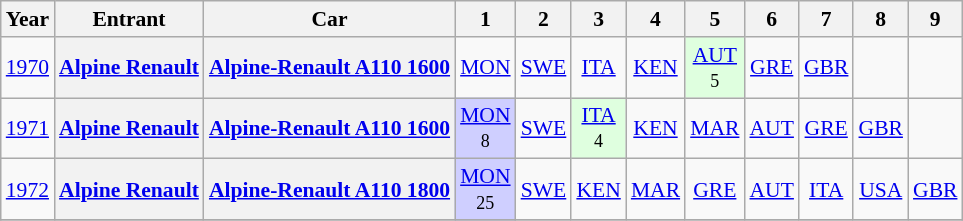<table class="wikitable" style="text-align:center; font-size:90%;">
<tr>
<th>Year</th>
<th>Entrant</th>
<th>Car</th>
<th>1</th>
<th>2</th>
<th>3</th>
<th>4</th>
<th>5</th>
<th>6</th>
<th>7</th>
<th>8</th>
<th>9</th>
</tr>
<tr>
<td><a href='#'>1970</a></td>
<th><a href='#'>Alpine Renault</a></th>
<th><a href='#'>Alpine-Renault A110 1600</a></th>
<td><a href='#'>MON</a></td>
<td><a href='#'>SWE</a></td>
<td><a href='#'>ITA</a></td>
<td><a href='#'>KEN</a></td>
<td style="background:#DFFFDF;"><a href='#'>AUT</a><br><small>5</small></td>
<td><a href='#'>GRE</a></td>
<td><a href='#'>GBR</a></td>
<td></td>
<td></td>
</tr>
<tr>
<td><a href='#'>1971</a></td>
<th><a href='#'>Alpine Renault</a></th>
<th><a href='#'>Alpine-Renault A110 1600</a></th>
<td style="background:#CFCFFF;"><a href='#'>MON</a><br><small>8</small></td>
<td><a href='#'>SWE</a></td>
<td style="background:#DFFFDF;"><a href='#'>ITA</a><br><small>4</small></td>
<td><a href='#'>KEN</a></td>
<td><a href='#'>MAR</a></td>
<td><a href='#'>AUT</a></td>
<td><a href='#'>GRE</a></td>
<td><a href='#'>GBR</a></td>
<td></td>
</tr>
<tr>
<td><a href='#'>1972</a></td>
<th><a href='#'>Alpine Renault</a></th>
<th><a href='#'>Alpine-Renault A110 1800</a></th>
<td style="background:#CFCFFF;"><a href='#'>MON</a><br><small>25</small></td>
<td><a href='#'>SWE</a></td>
<td><a href='#'>KEN</a></td>
<td><a href='#'>MAR</a></td>
<td><a href='#'>GRE</a></td>
<td><a href='#'>AUT</a></td>
<td><a href='#'>ITA</a></td>
<td><a href='#'>USA</a></td>
<td><a href='#'>GBR</a></td>
</tr>
<tr>
</tr>
</table>
